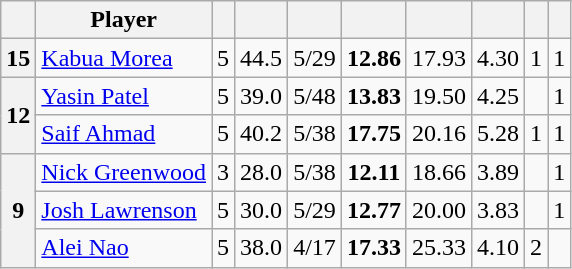<table class="wikitable sortable">
<tr>
<th scope=col><a href='#'></a></th>
<th scope=col>Player</th>
<th scope=col><a href='#'></a></th>
<th scope=col><a href='#'></a></th>
<th scope=col></th>
<th scope=col><a href='#'></a></th>
<th scope=col><a href='#'></a></th>
<th scope=col><a href='#'></a></th>
<th scope=col></th>
<th scope=col><a href='#'></a></th>
</tr>
<tr>
<th>15</th>
<td> <a href='#'>Kabua Morea</a></td>
<td>5</td>
<td>44.5</td>
<td>5/29</td>
<td align=center><strong>12.86</strong></td>
<td>17.93</td>
<td>4.30</td>
<td>1</td>
<td>1</td>
</tr>
<tr>
<th rowspan=2>12</th>
<td> <a href='#'>Yasin Patel</a></td>
<td>5</td>
<td>39.0</td>
<td>5/48</td>
<td align=center><strong>13.83</strong></td>
<td>19.50</td>
<td>4.25</td>
<td></td>
<td>1</td>
</tr>
<tr>
<td> <a href='#'>Saif Ahmad</a></td>
<td>5</td>
<td>40.2</td>
<td>5/38</td>
<td align=center><strong>17.75</strong></td>
<td>20.16</td>
<td>5.28</td>
<td>1</td>
<td>1</td>
</tr>
<tr>
<th rowspan=3>9</th>
<td> <a href='#'>Nick Greenwood</a></td>
<td>3</td>
<td>28.0</td>
<td>5/38</td>
<td align=center><strong>12.11</strong></td>
<td>18.66</td>
<td>3.89</td>
<td></td>
<td>1</td>
</tr>
<tr>
<td> <a href='#'>Josh Lawrenson</a></td>
<td>5</td>
<td>30.0</td>
<td>5/29</td>
<td align=center><strong>12.77</strong></td>
<td>20.00</td>
<td>3.83</td>
<td></td>
<td>1</td>
</tr>
<tr>
<td> <a href='#'>Alei Nao</a></td>
<td>5</td>
<td>38.0</td>
<td>4/17</td>
<td align=center><strong>17.33</strong></td>
<td>25.33</td>
<td>4.10</td>
<td>2</td>
<td></td>
</tr>
</table>
